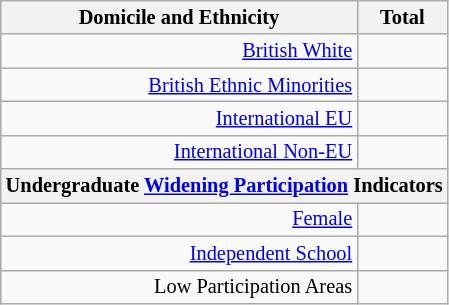<table class="wikitable floatright sortable collapsible mw-collapsible"; style="font-size:85%; text-align:right;">
<tr>
<th>Domicile and Ethnicity</th>
<th colspan="2" data-sort-type=number>Total</th>
</tr>
<tr>
<td><a href='#'>British White</a></td>
<td align=right></td>
</tr>
<tr>
<td><a href='#'>British Ethnic Minorities</a></td>
<td align=right></td>
</tr>
<tr>
<td><a href='#'>International EU</a></td>
<td align=right></td>
</tr>
<tr>
<td><a href='#'>International Non-EU</a></td>
<td align=right></td>
</tr>
<tr>
<th colspan="4" data-sort-type=number>Undergraduate <a href='#'>Widening Participation</a> Indicators</th>
</tr>
<tr>
<td><a href='#'>Female</a></td>
<td align=right></td>
</tr>
<tr>
<td><a href='#'>Independent School</a></td>
<td align=right></td>
</tr>
<tr>
<td>Low Participation Areas</td>
<td align=right></td>
</tr>
</table>
